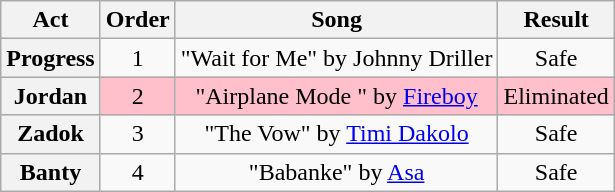<table class="wikitable plainrowheaders" style="text-align:center;">
<tr>
<th scope"col">Act</th>
<th scope"col">Order</th>
<th scope"col">Song</th>
<th scope"col">Result</th>
</tr>
<tr>
<th scope=row>Progress</th>
<td>1</td>
<td>"Wait for Me" by Johnny Driller</td>
<td>Safe</td>
</tr>
<tr style="background:pink">
<th scope=row>Jordan</th>
<td>2</td>
<td>"Airplane Mode " by <a href='#'>Fireboy</a></td>
<td>Eliminated</td>
</tr>
<tr>
<th scope=row>Zadok</th>
<td>3</td>
<td>"The Vow" by <a href='#'>Timi Dakolo</a></td>
<td>Safe</td>
</tr>
<tr>
<th scope=row>Banty</th>
<td>4</td>
<td>"Babanke" by <a href='#'>Asa</a></td>
<td>Safe</td>
</tr>
</table>
